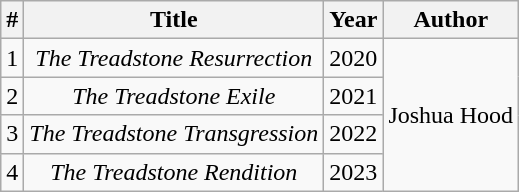<table class="wikitable" style="text-align:center">
<tr>
<th>#</th>
<th>Title</th>
<th>Year</th>
<th>Author</th>
</tr>
<tr>
<td>1</td>
<td><em>The Treadstone Resurrection</em></td>
<td>2020</td>
<td rowspan="4">Joshua Hood</td>
</tr>
<tr>
<td>2</td>
<td><em>The Treadstone Exile</em></td>
<td>2021</td>
</tr>
<tr>
<td>3</td>
<td><em>The Treadstone Transgression</em></td>
<td>2022</td>
</tr>
<tr>
<td>4</td>
<td><em>The Treadstone Rendition</em></td>
<td>2023</td>
</tr>
</table>
